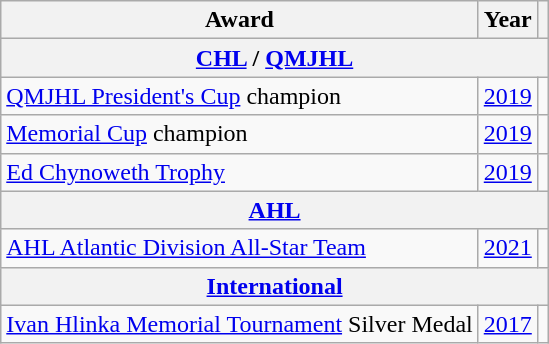<table class="wikitable">
<tr>
<th>Award</th>
<th>Year</th>
<th></th>
</tr>
<tr>
<th colspan="3"><a href='#'>CHL</a> / <a href='#'>QMJHL</a></th>
</tr>
<tr>
<td><a href='#'>QMJHL President's Cup</a> champion</td>
<td><a href='#'>2019</a></td>
<td></td>
</tr>
<tr>
<td><a href='#'>Memorial Cup</a> champion</td>
<td><a href='#'>2019</a></td>
<td></td>
</tr>
<tr>
<td><a href='#'>Ed Chynoweth Trophy</a></td>
<td><a href='#'>2019</a></td>
<td></td>
</tr>
<tr>
<th colspan="3"><a href='#'>AHL</a></th>
</tr>
<tr>
<td><a href='#'>AHL Atlantic Division All-Star Team</a></td>
<td><a href='#'>2021</a></td>
<td></td>
</tr>
<tr>
<th colspan="3"><a href='#'>International</a></th>
</tr>
<tr>
<td><a href='#'>Ivan Hlinka Memorial Tournament</a> Silver Medal</td>
<td><a href='#'>2017</a></td>
<td></td>
</tr>
</table>
